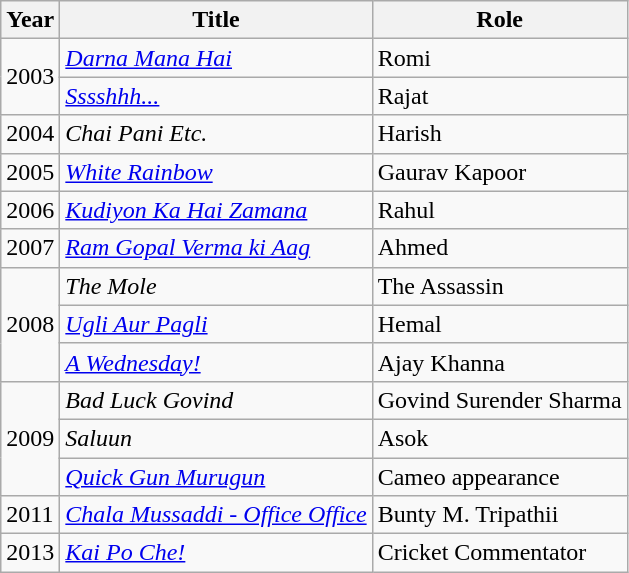<table class="wikitable sortable">
<tr>
<th>Year</th>
<th>Title</th>
<th>Role</th>
</tr>
<tr>
<td rowspan="2">2003</td>
<td><em><a href='#'>Darna Mana Hai</a></em></td>
<td>Romi</td>
</tr>
<tr>
<td><em><a href='#'>Sssshhh...</a></em></td>
<td>Rajat</td>
</tr>
<tr>
<td>2004</td>
<td><em>Chai Pani Etc.</em></td>
<td>Harish</td>
</tr>
<tr>
<td>2005</td>
<td><em><a href='#'>White Rainbow</a></em></td>
<td>Gaurav Kapoor</td>
</tr>
<tr>
<td>2006</td>
<td><em><a href='#'>Kudiyon Ka Hai Zamana</a></em></td>
<td>Rahul</td>
</tr>
<tr>
<td>2007</td>
<td><a href='#'><em>Ram Gopal Verma ki Aag</em></a></td>
<td>Ahmed</td>
</tr>
<tr>
<td rowspan="3">2008</td>
<td><em>The Mole</em></td>
<td>The Assassin</td>
</tr>
<tr>
<td><a href='#'><em>Ugli Aur Pagli</em></a></td>
<td>Hemal</td>
</tr>
<tr>
<td><em><a href='#'>A Wednesday!</a></em></td>
<td>Ajay Khanna</td>
</tr>
<tr>
<td rowspan="3">2009</td>
<td><em>Bad Luck Govind</em></td>
<td>Govind Surender Sharma</td>
</tr>
<tr>
<td><em>Saluun</em></td>
<td>Asok</td>
</tr>
<tr>
<td><em><a href='#'>Quick Gun Murugun</a></em></td>
<td>Cameo appearance</td>
</tr>
<tr>
<td>2011</td>
<td><a href='#'><em>Chala Mussaddi - Office Office</em></a></td>
<td>Bunty M. Tripathii</td>
</tr>
<tr>
<td>2013</td>
<td><em><a href='#'>Kai Po Che!</a></em></td>
<td>Cricket Commentator</td>
</tr>
</table>
